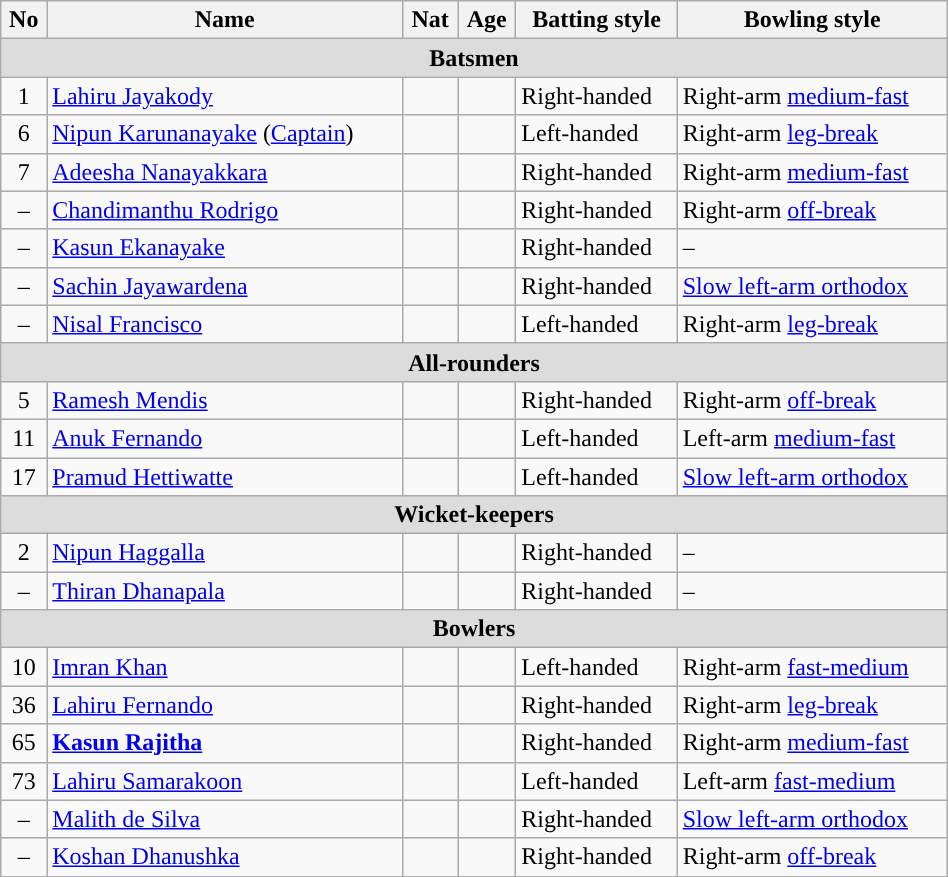<table class="wikitable" style="font-size:100%;" width="50%">
<tr>
<th style="background: #">No</th>
<th style="background: #">Name</th>
<th style="background: #">Nat</th>
<th style="background: #">Age</th>
<th style="background: #">Batting style</th>
<th style="background: #">Bowling style</th>
</tr>
<tr>
<th colspan="7" style="background: #DCDCDC" align=right>Batsmen</th>
</tr>
<tr>
<td style="text-align:center">1</td>
<td><a href='#'>Lahiru Jayakody</a></td>
<td style="text-align:center"></td>
<td style="text-align:center"></td>
<td>Right-handed</td>
<td>Right-arm <a href='#'>medium-fast</a></td>
</tr>
<tr>
<td style="text-align:center">6</td>
<td><a href='#'>Nipun Karunanayake</a> (<a href='#'>Captain</a>)</td>
<td style="text-align:center"></td>
<td style="text-align:center"></td>
<td>Left-handed</td>
<td>Right-arm <a href='#'>leg-break</a></td>
</tr>
<tr>
<td style="text-align:center">7</td>
<td><a href='#'>Adeesha Nanayakkara</a></td>
<td style="text-align:center"></td>
<td style="text-align:center"></td>
<td>Right-handed</td>
<td>Right-arm <a href='#'>medium-fast</a></td>
</tr>
<tr>
<td style="text-align:center">–</td>
<td><a href='#'>Chandimanthu Rodrigo</a></td>
<td style="text-align:center"></td>
<td style="text-align:center"></td>
<td>Right-handed</td>
<td>Right-arm <a href='#'>off-break</a></td>
</tr>
<tr>
<td style="text-align:center">–</td>
<td><a href='#'>Kasun Ekanayake</a></td>
<td style="text-align:center"></td>
<td style="text-align:center"></td>
<td>Right-handed</td>
<td>–</td>
</tr>
<tr>
<td style="text-align:center">–</td>
<td><a href='#'>Sachin Jayawardena</a></td>
<td style="text-align:center"></td>
<td style="text-align:center"></td>
<td>Right-handed</td>
<td><a href='#'>Slow left-arm orthodox</a></td>
</tr>
<tr>
<td style="text-align:center">–</td>
<td><a href='#'>Nisal Francisco</a></td>
<td style="text-align:center"></td>
<td style="text-align:center"></td>
<td>Left-handed</td>
<td>Right-arm <a href='#'>leg-break</a></td>
</tr>
<tr>
<th colspan="7" style="background: #DCDCDC" align=right>All-rounders</th>
</tr>
<tr>
<td style="text-align:center">5</td>
<td><a href='#'>Ramesh Mendis</a></td>
<td style="text-align:center"></td>
<td style="text-align:center"></td>
<td>Right-handed</td>
<td>Right-arm <a href='#'>off-break</a></td>
</tr>
<tr>
<td style="text-align:center">11</td>
<td><a href='#'>Anuk Fernando</a></td>
<td style="text-align:center"></td>
<td style="text-align:center"></td>
<td>Left-handed</td>
<td>Left-arm <a href='#'>medium-fast</a></td>
</tr>
<tr>
<td style="text-align:center">17</td>
<td><a href='#'>Pramud Hettiwatte</a></td>
<td style="text-align:center"></td>
<td style="text-align:center"></td>
<td>Left-handed</td>
<td><a href='#'>Slow left-arm orthodox</a></td>
</tr>
<tr>
<th colspan="7" style="background: #DCDCDC" align=right>Wicket-keepers</th>
</tr>
<tr>
<td style="text-align:center">2</td>
<td><a href='#'>Nipun Haggalla</a></td>
<td style="text-align:center"></td>
<td style="text-align:center"></td>
<td>Right-handed</td>
<td>–</td>
</tr>
<tr>
<td style="text-align:center">–</td>
<td><a href='#'>Thiran Dhanapala</a></td>
<td style="text-align:center"></td>
<td style="text-align:center"></td>
<td>Right-handed</td>
<td>–</td>
</tr>
<tr>
<th colspan="7" style="background: #DCDCDC" align=right>Bowlers</th>
</tr>
<tr>
<td style="text-align:center">10</td>
<td><a href='#'>Imran Khan</a></td>
<td style="text-align:center"></td>
<td style="text-align:center"></td>
<td>Left-handed</td>
<td>Right-arm <a href='#'>fast-medium</a></td>
</tr>
<tr>
<td style="text-align:center">36</td>
<td><a href='#'>Lahiru Fernando</a></td>
<td style="text-align:center"></td>
<td style="text-align:center"></td>
<td>Right-handed</td>
<td>Right-arm <a href='#'>leg-break</a></td>
</tr>
<tr>
<td style="text-align:center">65</td>
<td><strong><a href='#'>Kasun Rajitha</a></strong></td>
<td style="text-align:center"></td>
<td style="text-align:center"></td>
<td>Right-handed</td>
<td>Right-arm <a href='#'>medium-fast</a></td>
</tr>
<tr>
<td style="text-align:center">73</td>
<td><a href='#'>Lahiru Samarakoon</a></td>
<td style="text-align:center"></td>
<td style="text-align:center"></td>
<td>Left-handed</td>
<td>Left-arm <a href='#'>fast-medium</a></td>
</tr>
<tr>
<td style="text-align:center">–</td>
<td><a href='#'>Malith de Silva</a></td>
<td style="text-align:center"></td>
<td style="text-align:center"></td>
<td>Right-handed</td>
<td><a href='#'>Slow left-arm orthodox</a></td>
</tr>
<tr>
<td style="text-align:center">–</td>
<td><a href='#'>Koshan Dhanushka</a></td>
<td style="text-align:center"></td>
<td style="text-align:center"></td>
<td>Right-handed</td>
<td>Right-arm <a href='#'>off-break</a></td>
</tr>
</table>
